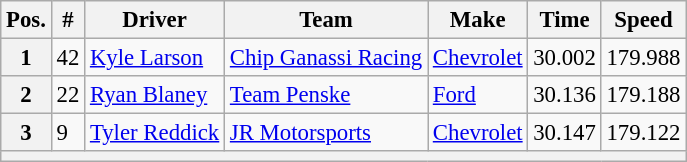<table class="wikitable" style="font-size:95%">
<tr>
<th>Pos.</th>
<th>#</th>
<th>Driver</th>
<th>Team</th>
<th>Make</th>
<th>Time</th>
<th>Speed</th>
</tr>
<tr>
<th>1</th>
<td>42</td>
<td><a href='#'>Kyle Larson</a></td>
<td><a href='#'>Chip Ganassi Racing</a></td>
<td><a href='#'>Chevrolet</a></td>
<td>30.002</td>
<td>179.988</td>
</tr>
<tr>
<th>2</th>
<td>22</td>
<td><a href='#'>Ryan Blaney</a></td>
<td><a href='#'>Team Penske</a></td>
<td><a href='#'>Ford</a></td>
<td>30.136</td>
<td>179.188</td>
</tr>
<tr>
<th>3</th>
<td>9</td>
<td><a href='#'>Tyler Reddick</a></td>
<td><a href='#'>JR Motorsports</a></td>
<td><a href='#'>Chevrolet</a></td>
<td>30.147</td>
<td>179.122</td>
</tr>
<tr>
<th colspan="7"></th>
</tr>
</table>
